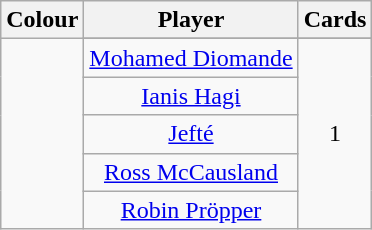<table class="wikitable" style="text-align:center">
<tr>
<th>Colour</th>
<th>Player</th>
<th>Cards</th>
</tr>
<tr>
<td rowspan="6"></td>
</tr>
<tr>
<td><a href='#'>Mohamed Diomande</a></td>
<td rowspan="5">1</td>
</tr>
<tr>
<td><a href='#'>Ianis Hagi</a></td>
</tr>
<tr>
<td><a href='#'>Jefté</a></td>
</tr>
<tr>
<td><a href='#'>Ross McCausland</a></td>
</tr>
<tr>
<td><a href='#'>Robin Pröpper</a></td>
</tr>
</table>
